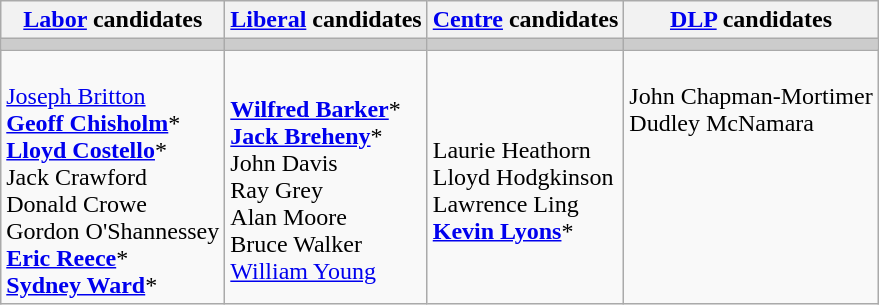<table class="wikitable">
<tr>
<th><a href='#'>Labor</a> candidates</th>
<th><a href='#'>Liberal</a> candidates</th>
<th><a href='#'>Centre</a> candidates</th>
<th><a href='#'>DLP</a> candidates</th>
</tr>
<tr bgcolor="#cccccc">
<td></td>
<td></td>
<td></td>
<td></td>
</tr>
<tr>
<td><br><a href='#'>Joseph Britton</a><br>
<strong><a href='#'>Geoff Chisholm</a></strong>*<br>
<strong><a href='#'>Lloyd Costello</a></strong>*<br>
Jack Crawford<br>
Donald Crowe<br>
Gordon O'Shannessey<br>
<strong><a href='#'>Eric Reece</a></strong>*<br>
<strong><a href='#'>Sydney Ward</a></strong>*</td>
<td><br><strong><a href='#'>Wilfred Barker</a></strong>*<br>
<strong><a href='#'>Jack Breheny</a></strong>*<br>
John Davis<br>
Ray Grey<br>
Alan Moore<br>
Bruce Walker<br>
<a href='#'>William Young</a></td>
<td><br>Laurie Heathorn<br>
Lloyd Hodgkinson<br>
Lawrence Ling<br>
<strong><a href='#'>Kevin Lyons</a></strong>*</td>
<td valign=top><br>John Chapman-Mortimer<br>
Dudley McNamara</td>
</tr>
</table>
